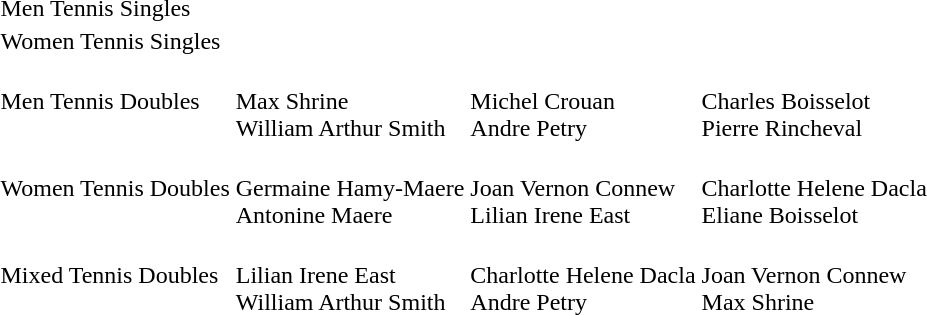<table>
<tr>
<td>Men Tennis Singles</td>
<td></td>
<td></td>
<td></td>
</tr>
<tr>
<td>Women Tennis Singles</td>
<td></td>
<td></td>
<td></td>
</tr>
<tr>
<td>Men Tennis Doubles</td>
<td><br>Max Shrine<br>William Arthur Smith</td>
<td><br>Michel Crouan<br>Andre Petry</td>
<td><br>Charles Boisselot<br>Pierre Rincheval</td>
</tr>
<tr>
<td>Women Tennis Doubles</td>
<td><br>Germaine Hamy-Maere<br>Antonine Maere</td>
<td><br>Joan Vernon Connew<br>Lilian Irene East</td>
<td><br>Charlotte Helene Dacla<br>Eliane Boisselot</td>
</tr>
<tr>
<td>Mixed Tennis Doubles</td>
<td><br>Lilian Irene East<br>William Arthur Smith</td>
<td><br>Charlotte Helene Dacla<br>Andre Petry</td>
<td><br>Joan Vernon Connew<br>Max Shrine</td>
</tr>
</table>
